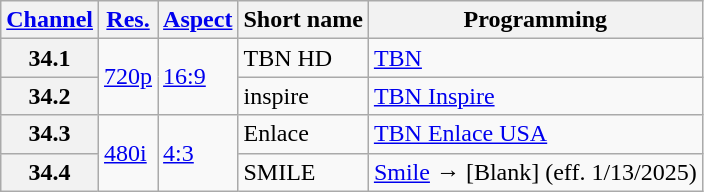<table class="wikitable">
<tr>
<th scope = "col"><a href='#'>Channel</a></th>
<th scope = "col"><a href='#'>Res.</a></th>
<th scope = "col"><a href='#'>Aspect</a></th>
<th scope = "col">Short name</th>
<th scope = "col">Programming</th>
</tr>
<tr>
<th scope = "row">34.1</th>
<td rowspan=2><a href='#'>720p</a></td>
<td rowspan=2><a href='#'>16:9</a></td>
<td>TBN HD</td>
<td><a href='#'>TBN</a></td>
</tr>
<tr>
<th scope = "row">34.2</th>
<td>inspire</td>
<td><a href='#'>TBN Inspire</a></td>
</tr>
<tr>
<th scope = "row">34.3</th>
<td rowspan=2><a href='#'>480i</a></td>
<td rowspan=2><a href='#'>4:3</a></td>
<td>Enlace</td>
<td><a href='#'>TBN Enlace USA</a></td>
</tr>
<tr>
<th scope = "row">34.4</th>
<td>SMILE</td>
<td><a href='#'>Smile</a> → [Blank] (eff. 1/13/2025)</td>
</tr>
</table>
